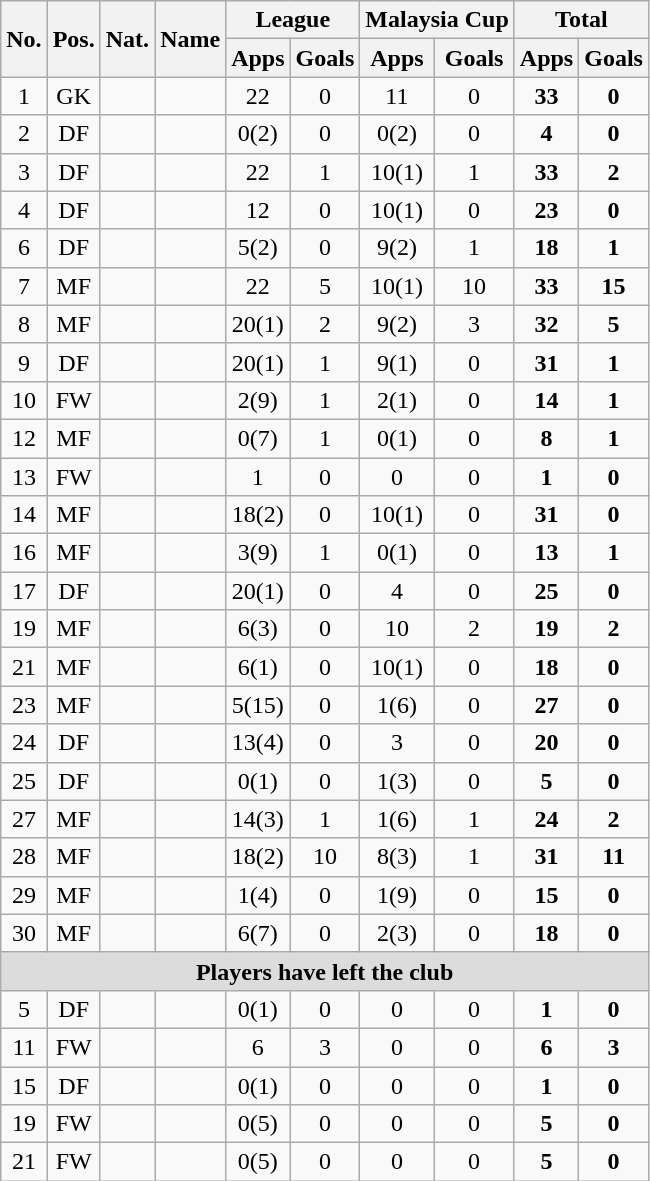<table class="wikitable sortable" style="text-align:center">
<tr>
<th rowspan="2">No.</th>
<th rowspan="2">Pos.</th>
<th rowspan="2">Nat.</th>
<th rowspan="2">Name</th>
<th colspan="2">League</th>
<th colspan="2">Malaysia Cup</th>
<th colspan="2">Total</th>
</tr>
<tr>
<th>Apps</th>
<th>Goals</th>
<th>Apps</th>
<th>Goals</th>
<th>Apps</th>
<th>Goals</th>
</tr>
<tr>
<td>1</td>
<td>GK</td>
<td></td>
<td align=left></td>
<td>22</td>
<td>0</td>
<td>11</td>
<td>0</td>
<td><strong>33</strong></td>
<td><strong>0</strong></td>
</tr>
<tr>
<td>2</td>
<td>DF</td>
<td></td>
<td align=left></td>
<td>0(2)</td>
<td>0</td>
<td>0(2)</td>
<td>0</td>
<td><strong>4</strong></td>
<td><strong>0</strong></td>
</tr>
<tr>
<td>3</td>
<td>DF</td>
<td></td>
<td align=left></td>
<td>22</td>
<td>1</td>
<td>10(1)</td>
<td>1</td>
<td><strong>33</strong></td>
<td><strong>2</strong></td>
</tr>
<tr>
<td>4</td>
<td>DF</td>
<td></td>
<td align=left></td>
<td>12</td>
<td>0</td>
<td>10(1)</td>
<td>0</td>
<td><strong>23</strong></td>
<td><strong>0</strong></td>
</tr>
<tr>
<td>6</td>
<td>DF</td>
<td></td>
<td align=left></td>
<td>5(2)</td>
<td>0</td>
<td>9(2)</td>
<td>1</td>
<td><strong>18</strong></td>
<td><strong>1</strong></td>
</tr>
<tr>
<td>7</td>
<td>MF</td>
<td></td>
<td align=left></td>
<td>22</td>
<td>5</td>
<td>10(1)</td>
<td>10</td>
<td><strong>33</strong></td>
<td><strong>15</strong></td>
</tr>
<tr>
<td>8</td>
<td>MF</td>
<td></td>
<td align=left></td>
<td>20(1)</td>
<td>2</td>
<td>9(2)</td>
<td>3</td>
<td><strong>32</strong></td>
<td><strong>5</strong></td>
</tr>
<tr>
<td>9</td>
<td>DF</td>
<td></td>
<td align=left></td>
<td>20(1)</td>
<td>1</td>
<td>9(1)</td>
<td>0</td>
<td><strong>31</strong></td>
<td><strong>1</strong></td>
</tr>
<tr>
<td>10</td>
<td>FW</td>
<td></td>
<td align=left></td>
<td>2(9)</td>
<td>1</td>
<td>2(1)</td>
<td>0</td>
<td><strong>14</strong></td>
<td><strong>1</strong></td>
</tr>
<tr>
<td>12</td>
<td>MF</td>
<td></td>
<td align=left></td>
<td>0(7)</td>
<td>1</td>
<td>0(1)</td>
<td>0</td>
<td><strong>8</strong></td>
<td><strong>1</strong></td>
</tr>
<tr>
<td>13</td>
<td>FW</td>
<td></td>
<td align=left></td>
<td>1</td>
<td>0</td>
<td>0</td>
<td>0</td>
<td><strong>1</strong></td>
<td><strong>0</strong></td>
</tr>
<tr>
<td>14</td>
<td>MF</td>
<td></td>
<td align=left></td>
<td>18(2)</td>
<td>0</td>
<td>10(1)</td>
<td>0</td>
<td><strong>31</strong></td>
<td><strong>0</strong></td>
</tr>
<tr>
<td>16</td>
<td>MF</td>
<td></td>
<td align=left></td>
<td>3(9)</td>
<td>1</td>
<td>0(1)</td>
<td>0</td>
<td><strong>13</strong></td>
<td><strong>1</strong></td>
</tr>
<tr>
<td>17</td>
<td>DF</td>
<td></td>
<td align=left></td>
<td>20(1)</td>
<td>0</td>
<td>4</td>
<td>0</td>
<td><strong>25</strong></td>
<td><strong>0</strong></td>
</tr>
<tr>
<td>19</td>
<td>MF</td>
<td></td>
<td align=left></td>
<td>6(3)</td>
<td>0</td>
<td>10</td>
<td>2</td>
<td><strong>19</strong></td>
<td><strong>2</strong></td>
</tr>
<tr>
<td>21</td>
<td>MF</td>
<td></td>
<td align=left></td>
<td>6(1)</td>
<td>0</td>
<td>10(1)</td>
<td>0</td>
<td><strong>18</strong></td>
<td><strong>0</strong></td>
</tr>
<tr>
<td>23</td>
<td>MF</td>
<td></td>
<td align=left></td>
<td>5(15)</td>
<td>0</td>
<td>1(6)</td>
<td>0</td>
<td><strong>27</strong></td>
<td><strong>0</strong></td>
</tr>
<tr>
<td>24</td>
<td>DF</td>
<td></td>
<td align=left></td>
<td>13(4)</td>
<td>0</td>
<td>3</td>
<td>0</td>
<td><strong>20</strong></td>
<td><strong>0</strong></td>
</tr>
<tr>
<td>25</td>
<td>DF</td>
<td></td>
<td align=left></td>
<td>0(1)</td>
<td>0</td>
<td>1(3)</td>
<td>0</td>
<td><strong>5</strong></td>
<td><strong>0</strong></td>
</tr>
<tr>
<td>27</td>
<td>MF</td>
<td></td>
<td align=left></td>
<td>14(3)</td>
<td>1</td>
<td>1(6)</td>
<td>1</td>
<td><strong>24</strong></td>
<td><strong>2</strong></td>
</tr>
<tr>
<td>28</td>
<td>MF</td>
<td></td>
<td align=left></td>
<td>18(2)</td>
<td>10</td>
<td>8(3)</td>
<td>1</td>
<td><strong>31</strong></td>
<td><strong>11</strong></td>
</tr>
<tr>
<td>29</td>
<td>MF</td>
<td></td>
<td align=left></td>
<td>1(4)</td>
<td>0</td>
<td>1(9)</td>
<td>0</td>
<td><strong>15</strong></td>
<td><strong>0</strong></td>
</tr>
<tr>
<td>30</td>
<td>MF</td>
<td></td>
<td align=left></td>
<td>6(7)</td>
<td>0</td>
<td>2(3)</td>
<td>0</td>
<td><strong>18</strong></td>
<td><strong>0</strong></td>
</tr>
<tr>
<th colspan=15 style=background:#dcdcdc>Players have left the club</th>
</tr>
<tr>
<td>5</td>
<td>DF</td>
<td></td>
<td align=left></td>
<td>0(1)</td>
<td>0</td>
<td>0</td>
<td>0</td>
<td><strong>1</strong></td>
<td><strong>0</strong></td>
</tr>
<tr>
<td>11</td>
<td>FW</td>
<td></td>
<td align=left></td>
<td>6</td>
<td>3</td>
<td>0</td>
<td>0</td>
<td><strong>6</strong></td>
<td><strong>3</strong></td>
</tr>
<tr>
<td>15</td>
<td>DF</td>
<td></td>
<td align=left></td>
<td>0(1)</td>
<td>0</td>
<td>0</td>
<td>0</td>
<td><strong>1</strong></td>
<td><strong>0</strong></td>
</tr>
<tr>
<td>19</td>
<td>FW</td>
<td></td>
<td align=left></td>
<td>0(5)</td>
<td>0</td>
<td>0</td>
<td>0</td>
<td><strong>5</strong></td>
<td><strong>0</strong></td>
</tr>
<tr>
<td>21</td>
<td>FW</td>
<td></td>
<td align=left></td>
<td>0(5)</td>
<td>0</td>
<td>0</td>
<td>0</td>
<td><strong>5</strong></td>
<td><strong>0</strong></td>
</tr>
</table>
